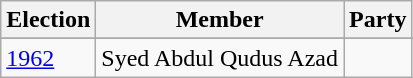<table class="wikitable sortable">
<tr>
<th>Election</th>
<th>Member</th>
<th colspan=2>Party</th>
</tr>
<tr>
</tr>
<tr>
<td><a href='#'>1962</a></td>
<td>Syed Abdul Qudus Azad</td>
<td></td>
</tr>
</table>
